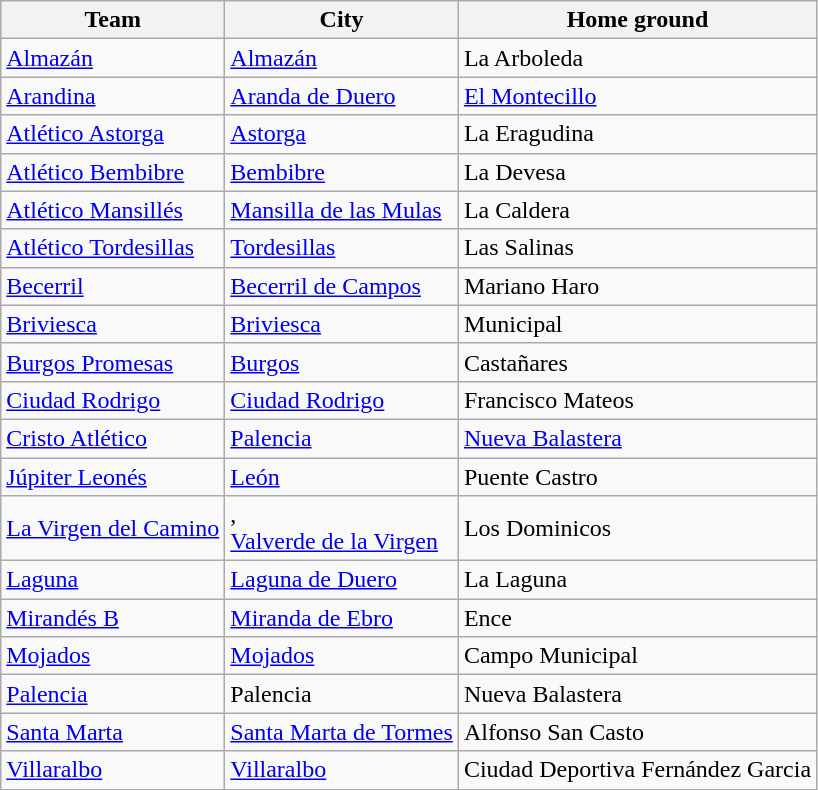<table class="wikitable sortable">
<tr>
<th>Team</th>
<th>City</th>
<th>Home ground</th>
</tr>
<tr>
<td><a href='#'>Almazán</a></td>
<td><a href='#'>Almazán</a></td>
<td>La Arboleda</td>
</tr>
<tr>
<td><a href='#'>Arandina</a></td>
<td><a href='#'>Aranda de Duero</a></td>
<td><a href='#'>El Montecillo</a></td>
</tr>
<tr>
<td><a href='#'>Atlético Astorga</a></td>
<td><a href='#'>Astorga</a></td>
<td>La Eragudina</td>
</tr>
<tr>
<td><a href='#'>Atlético Bembibre</a></td>
<td><a href='#'>Bembibre</a></td>
<td>La Devesa</td>
</tr>
<tr>
<td><a href='#'>Atlético Mansillés</a></td>
<td><a href='#'>Mansilla de las Mulas</a></td>
<td>La Caldera</td>
</tr>
<tr>
<td><a href='#'>Atlético Tordesillas</a></td>
<td><a href='#'>Tordesillas</a></td>
<td>Las Salinas</td>
</tr>
<tr>
<td><a href='#'>Becerril</a></td>
<td><a href='#'>Becerril de Campos</a></td>
<td>Mariano Haro</td>
</tr>
<tr>
<td><a href='#'>Briviesca</a></td>
<td><a href='#'>Briviesca</a></td>
<td>Municipal</td>
</tr>
<tr>
<td><a href='#'>Burgos Promesas</a></td>
<td><a href='#'>Burgos</a></td>
<td>Castañares</td>
</tr>
<tr>
<td><a href='#'>Ciudad Rodrigo</a></td>
<td><a href='#'>Ciudad Rodrigo</a></td>
<td>Francisco Mateos</td>
</tr>
<tr>
<td><a href='#'>Cristo Atlético</a></td>
<td><a href='#'>Palencia</a></td>
<td><a href='#'>Nueva Balastera</a></td>
</tr>
<tr>
<td><a href='#'>Júpiter Leonés</a></td>
<td><a href='#'>León</a></td>
<td>Puente Castro</td>
</tr>
<tr>
<td><a href='#'>La Virgen del Camino</a></td>
<td>,<br><a href='#'>Valverde de la Virgen</a></td>
<td>Los Dominicos</td>
</tr>
<tr>
<td><a href='#'>Laguna</a></td>
<td><a href='#'>Laguna de Duero</a></td>
<td>La Laguna</td>
</tr>
<tr>
<td><a href='#'>Mirandés B</a></td>
<td><a href='#'>Miranda de Ebro</a></td>
<td>Ence</td>
</tr>
<tr>
<td><a href='#'>Mojados</a></td>
<td><a href='#'>Mojados</a></td>
<td>Campo Municipal</td>
</tr>
<tr>
<td><a href='#'>Palencia</a></td>
<td>Palencia</td>
<td>Nueva Balastera</td>
</tr>
<tr>
<td><a href='#'>Santa Marta</a></td>
<td><a href='#'>Santa Marta de Tormes</a></td>
<td>Alfonso San Casto</td>
</tr>
<tr>
<td><a href='#'>Villaralbo</a></td>
<td><a href='#'>Villaralbo</a></td>
<td>Ciudad Deportiva Fernández Garcia</td>
</tr>
</table>
